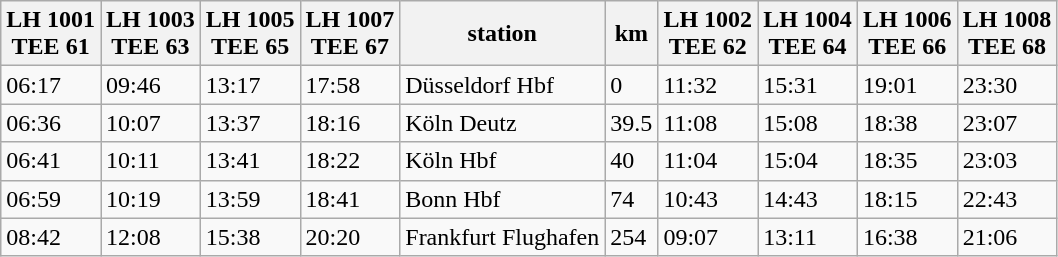<table class="wikitable">
<tr>
<th>LH 1001<br>TEE 61</th>
<th>LH 1003<br>TEE 63</th>
<th>LH 1005<br>TEE 65</th>
<th>LH 1007<br>TEE 67</th>
<th>station</th>
<th>km</th>
<th>LH 1002<br>TEE 62</th>
<th>LH 1004<br>TEE 64</th>
<th>LH 1006<br>TEE 66</th>
<th>LH 1008<br>TEE 68</th>
</tr>
<tr>
<td>06:17</td>
<td>09:46</td>
<td>13:17</td>
<td>17:58</td>
<td>Düsseldorf Hbf</td>
<td>0</td>
<td>11:32</td>
<td>15:31</td>
<td>19:01</td>
<td>23:30</td>
</tr>
<tr>
<td>06:36</td>
<td>10:07</td>
<td>13:37</td>
<td>18:16</td>
<td>Köln Deutz</td>
<td>39.5</td>
<td>11:08</td>
<td>15:08</td>
<td>18:38</td>
<td>23:07</td>
</tr>
<tr>
<td>06:41</td>
<td>10:11</td>
<td>13:41</td>
<td>18:22</td>
<td>Köln Hbf</td>
<td>40</td>
<td>11:04</td>
<td>15:04</td>
<td>18:35</td>
<td>23:03</td>
</tr>
<tr>
<td>06:59</td>
<td>10:19</td>
<td>13:59</td>
<td>18:41</td>
<td>Bonn Hbf</td>
<td>74</td>
<td>10:43</td>
<td>14:43</td>
<td>18:15</td>
<td>22:43</td>
</tr>
<tr>
<td>08:42</td>
<td>12:08</td>
<td>15:38</td>
<td>20:20</td>
<td>Frankfurt Flughafen</td>
<td>254</td>
<td>09:07</td>
<td>13:11</td>
<td>16:38</td>
<td>21:06</td>
</tr>
</table>
